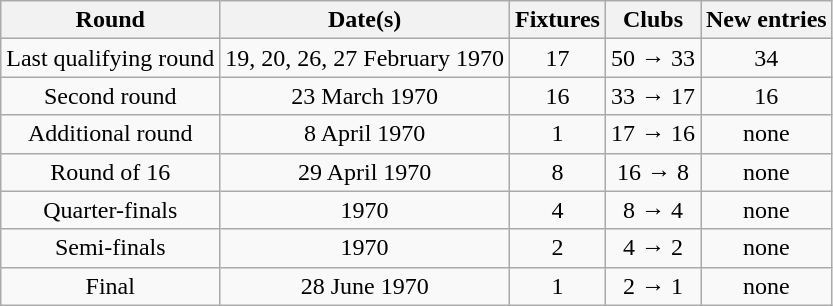<table class="wikitable" style="text-align:center">
<tr>
<th>Round</th>
<th>Date(s)</th>
<th>Fixtures</th>
<th>Clubs</th>
<th>New entries</th>
</tr>
<tr>
<td>Last qualifying round</td>
<td>19, 20, 26, 27 February 1970</td>
<td>17</td>
<td>50 → 33</td>
<td>34</td>
</tr>
<tr>
<td>Second round</td>
<td>23 March 1970</td>
<td>16</td>
<td>33 → 17</td>
<td>16</td>
</tr>
<tr>
<td>Additional round</td>
<td>8 April 1970</td>
<td>1</td>
<td>17 → 16</td>
<td>none</td>
</tr>
<tr>
<td>Round of 16</td>
<td>29 April 1970</td>
<td>8</td>
<td>16 → 8</td>
<td>none</td>
</tr>
<tr>
<td>Quarter-finals</td>
<td>1970</td>
<td>4</td>
<td>8 → 4</td>
<td>none</td>
</tr>
<tr>
<td>Semi-finals</td>
<td>1970</td>
<td>2</td>
<td>4 → 2</td>
<td>none</td>
</tr>
<tr>
<td>Final</td>
<td>28 June 1970</td>
<td>1</td>
<td>2 → 1</td>
<td>none</td>
</tr>
</table>
